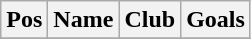<table class="wikitable" border="1">
<tr>
<th width="23">Pos</th>
<th>Name</th>
<th>Club</th>
<th>Goals</th>
</tr>
<tr>
</tr>
</table>
